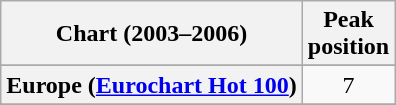<table class="wikitable sortable plainrowheaders" style="text-align:center">
<tr>
<th scope="col">Chart (2003–2006)</th>
<th scope="col">Peak<br>position</th>
</tr>
<tr>
</tr>
<tr>
</tr>
<tr>
<th scope="row">Europe (<a href='#'>Eurochart Hot 100</a>)</th>
<td>7</td>
</tr>
<tr>
</tr>
<tr>
</tr>
<tr>
</tr>
<tr>
</tr>
<tr>
</tr>
<tr>
</tr>
</table>
